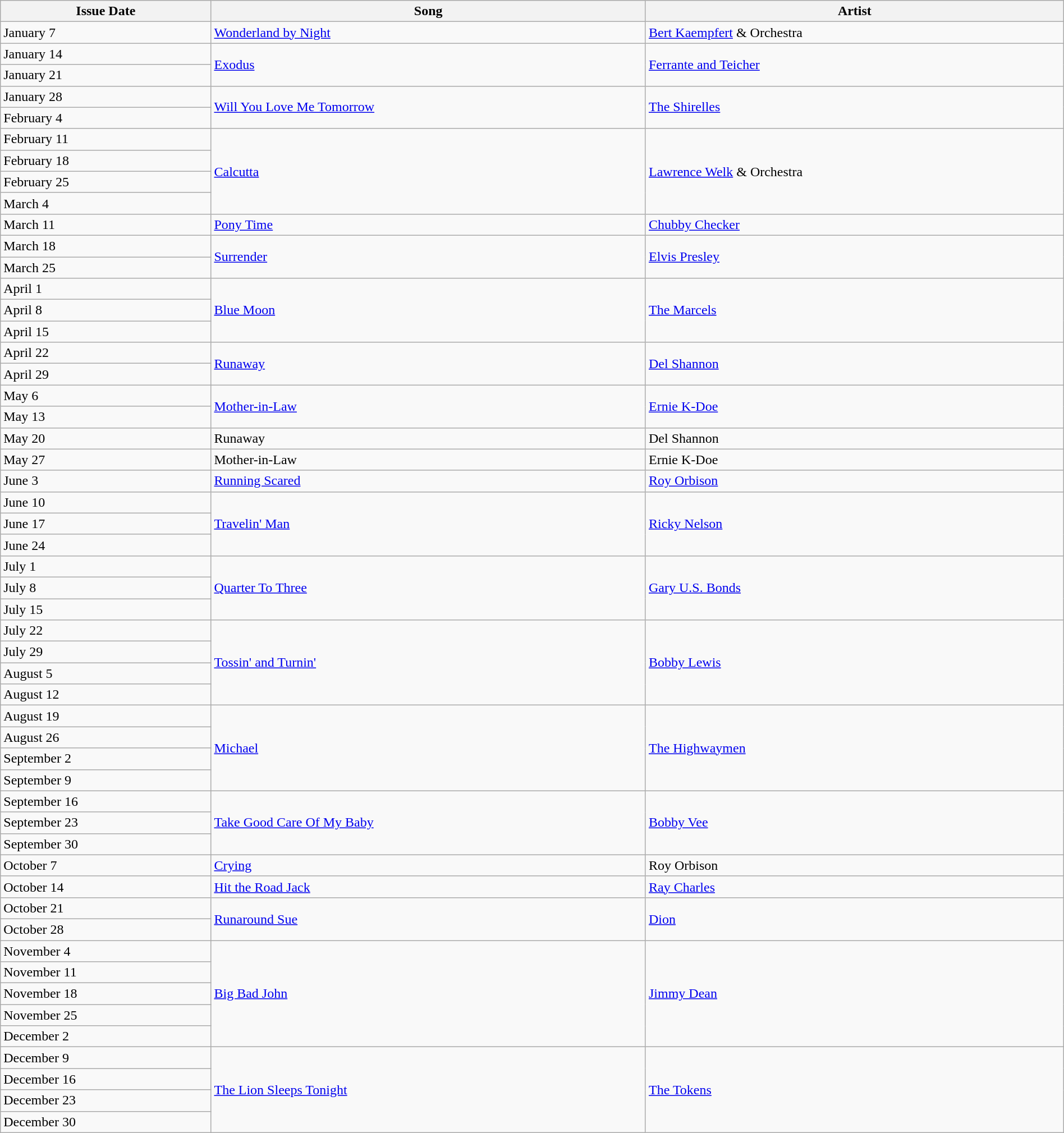<table class="wikitable" width=100%>
<tr>
<th>Issue Date</th>
<th>Song</th>
<th>Artist</th>
</tr>
<tr>
<td>January 7</td>
<td><a href='#'>Wonderland by Night</a></td>
<td><a href='#'>Bert Kaempfert</a> & Orchestra</td>
</tr>
<tr>
<td>January 14</td>
<td rowspan="2"><a href='#'>Exodus</a></td>
<td rowspan="2"><a href='#'>Ferrante and Teicher</a></td>
</tr>
<tr>
<td>January 21</td>
</tr>
<tr>
<td>January 28</td>
<td rowspan="2"><a href='#'>Will You Love Me Tomorrow</a></td>
<td rowspan="2"><a href='#'>The Shirelles</a></td>
</tr>
<tr>
<td>February 4</td>
</tr>
<tr>
<td>February 11</td>
<td rowspan="4"><a href='#'>Calcutta</a></td>
<td rowspan="4"><a href='#'>Lawrence Welk</a> & Orchestra</td>
</tr>
<tr>
<td>February 18</td>
</tr>
<tr>
<td>February 25</td>
</tr>
<tr>
<td>March 4</td>
</tr>
<tr>
<td>March 11</td>
<td><a href='#'>Pony Time</a></td>
<td><a href='#'>Chubby Checker</a></td>
</tr>
<tr>
<td>March 18</td>
<td rowspan="2"><a href='#'>Surrender</a></td>
<td rowspan="2"><a href='#'>Elvis Presley</a></td>
</tr>
<tr>
<td>March 25</td>
</tr>
<tr>
<td>April 1</td>
<td rowspan="3"><a href='#'>Blue Moon</a></td>
<td rowspan="3"><a href='#'>The Marcels</a></td>
</tr>
<tr>
<td>April 8</td>
</tr>
<tr>
<td>April 15</td>
</tr>
<tr>
<td>April 22</td>
<td rowspan="2"><a href='#'>Runaway</a></td>
<td rowspan="2"><a href='#'>Del Shannon</a></td>
</tr>
<tr>
<td>April 29</td>
</tr>
<tr>
<td>May 6</td>
<td rowspan="2"><a href='#'>Mother-in-Law</a></td>
<td rowspan="2"><a href='#'>Ernie K-Doe</a></td>
</tr>
<tr>
<td>May 13</td>
</tr>
<tr>
<td>May 20</td>
<td>Runaway</td>
<td>Del Shannon</td>
</tr>
<tr>
<td>May 27</td>
<td>Mother-in-Law</td>
<td>Ernie K-Doe</td>
</tr>
<tr>
<td>June 3</td>
<td><a href='#'>Running Scared</a></td>
<td><a href='#'>Roy Orbison</a></td>
</tr>
<tr>
<td>June 10</td>
<td rowspan="3"><a href='#'>Travelin' Man</a></td>
<td rowspan="3"><a href='#'>Ricky Nelson</a></td>
</tr>
<tr>
<td>June 17</td>
</tr>
<tr>
<td>June 24</td>
</tr>
<tr>
<td>July 1</td>
<td rowspan="3"><a href='#'>Quarter To Three</a></td>
<td rowspan="3"><a href='#'>Gary U.S. Bonds</a></td>
</tr>
<tr>
<td>July 8</td>
</tr>
<tr>
<td>July 15</td>
</tr>
<tr>
<td>July 22</td>
<td rowspan="4"><a href='#'>Tossin' and Turnin'</a></td>
<td rowspan="4"><a href='#'>Bobby Lewis</a></td>
</tr>
<tr>
<td>July 29</td>
</tr>
<tr>
<td>August 5</td>
</tr>
<tr>
<td>August 12</td>
</tr>
<tr>
<td>August 19</td>
<td rowspan="4"><a href='#'>Michael</a></td>
<td rowspan="4"><a href='#'>The Highwaymen</a></td>
</tr>
<tr>
<td>August 26</td>
</tr>
<tr>
<td>September 2</td>
</tr>
<tr>
<td>September 9</td>
</tr>
<tr>
<td>September 16</td>
<td rowspan="3"><a href='#'>Take Good Care Of My Baby</a></td>
<td rowspan="3"><a href='#'>Bobby Vee</a></td>
</tr>
<tr>
<td>September 23</td>
</tr>
<tr>
<td>September 30</td>
</tr>
<tr>
<td>October 7</td>
<td><a href='#'>Crying</a></td>
<td>Roy Orbison</td>
</tr>
<tr>
<td>October 14</td>
<td><a href='#'>Hit the Road Jack</a></td>
<td><a href='#'>Ray Charles</a></td>
</tr>
<tr>
<td>October 21</td>
<td rowspan="2"><a href='#'>Runaround Sue</a></td>
<td rowspan="2"><a href='#'>Dion</a></td>
</tr>
<tr>
<td>October 28</td>
</tr>
<tr>
<td>November 4</td>
<td rowspan="5"><a href='#'>Big Bad John</a></td>
<td rowspan="5"><a href='#'>Jimmy Dean</a></td>
</tr>
<tr>
<td>November 11</td>
</tr>
<tr>
<td>November 18</td>
</tr>
<tr>
<td>November 25</td>
</tr>
<tr>
<td>December 2</td>
</tr>
<tr>
<td>December 9</td>
<td rowspan="4"><a href='#'>The Lion Sleeps Tonight</a></td>
<td rowspan="4"><a href='#'>The Tokens</a></td>
</tr>
<tr>
<td>December 16</td>
</tr>
<tr>
<td>December 23</td>
</tr>
<tr>
<td>December 30</td>
</tr>
</table>
